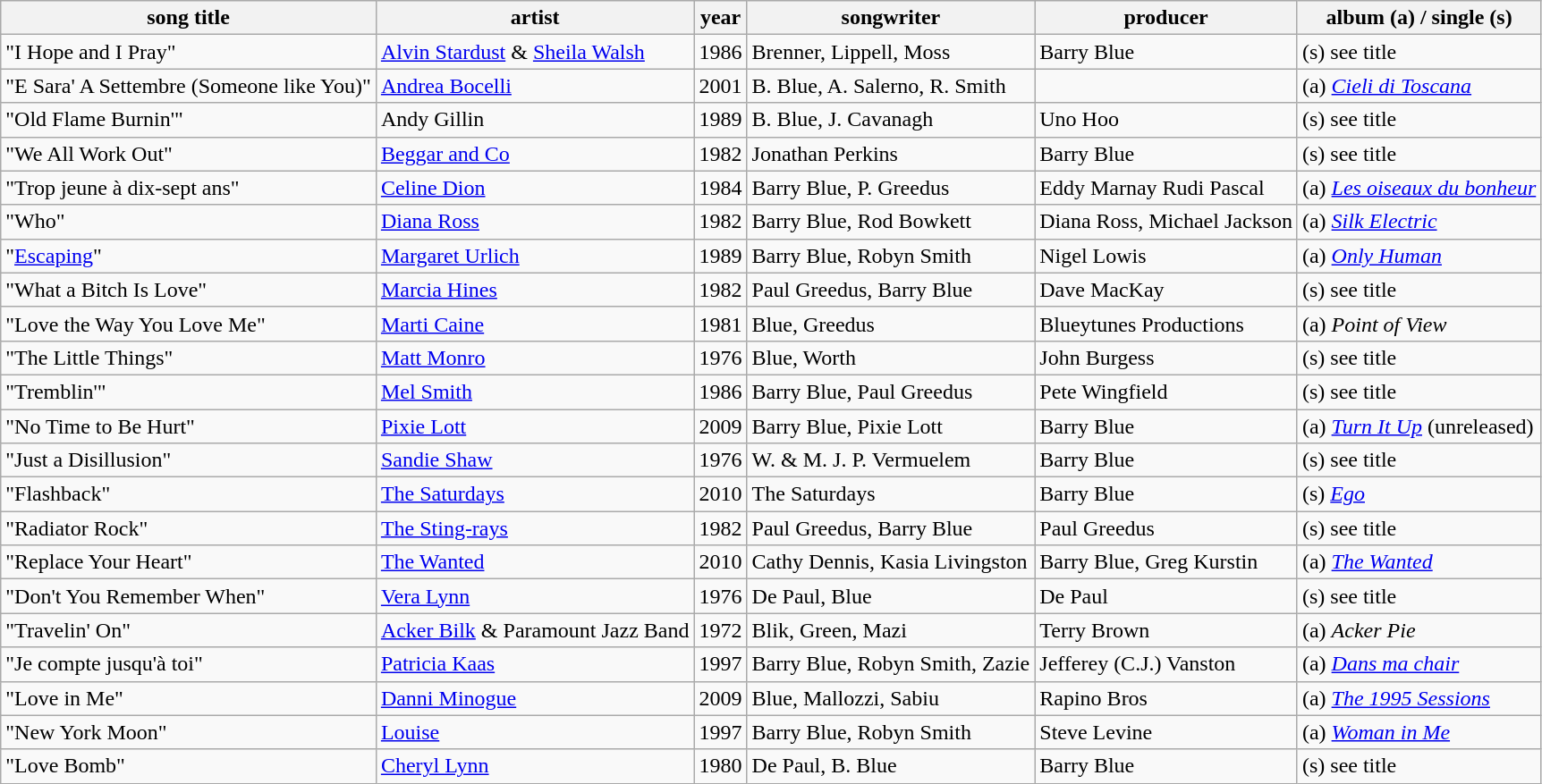<table class="wikitable sortable">
<tr>
<th>song title</th>
<th>artist</th>
<th>year</th>
<th>songwriter</th>
<th>producer</th>
<th>album (a) / single (s)</th>
</tr>
<tr>
<td>"I Hope and I Pray"</td>
<td><a href='#'>Alvin Stardust</a> & <a href='#'>Sheila Walsh</a></td>
<td>1986</td>
<td>Brenner, Lippell, Moss</td>
<td>Barry Blue</td>
<td>(s) see title</td>
</tr>
<tr>
<td>"E Sara' A Settembre (Someone like You)"</td>
<td><a href='#'>Andrea Bocelli</a></td>
<td>2001</td>
<td>B. Blue, A. Salerno, R. Smith</td>
<td></td>
<td>(a) <em><a href='#'>Cieli di Toscana</a></em></td>
</tr>
<tr>
<td>"Old Flame Burnin'"</td>
<td>Andy Gillin</td>
<td>1989</td>
<td>B. Blue, J. Cavanagh</td>
<td>Uno Hoo</td>
<td>(s) see title</td>
</tr>
<tr>
<td>"We All Work Out"</td>
<td><a href='#'>Beggar and Co</a></td>
<td>1982</td>
<td>Jonathan Perkins</td>
<td>Barry Blue</td>
<td>(s) see title</td>
</tr>
<tr>
<td>"Trop jeune à dix-sept ans"</td>
<td><a href='#'>Celine Dion</a></td>
<td>1984</td>
<td>Barry Blue, P. Greedus</td>
<td>Eddy Marnay Rudi Pascal</td>
<td>(a) <em><a href='#'>Les oiseaux du bonheur</a></em></td>
</tr>
<tr>
<td>"Who"</td>
<td><a href='#'>Diana Ross</a></td>
<td>1982</td>
<td>Barry Blue, Rod Bowkett</td>
<td>Diana Ross, Michael Jackson</td>
<td>(a) <em><a href='#'>Silk Electric</a></em></td>
</tr>
<tr>
<td>"<a href='#'>Escaping</a>"</td>
<td><a href='#'>Margaret Urlich</a></td>
<td>1989</td>
<td>Barry Blue, Robyn Smith</td>
<td>Nigel Lowis</td>
<td>(a) <em><a href='#'>Only Human</a></em></td>
</tr>
<tr>
<td>"What a Bitch Is Love"</td>
<td><a href='#'>Marcia Hines</a></td>
<td>1982</td>
<td>Paul Greedus, Barry Blue</td>
<td>Dave MacKay</td>
<td>(s) see title</td>
</tr>
<tr>
<td>"Love the Way You Love Me"</td>
<td><a href='#'>Marti Caine</a></td>
<td>1981</td>
<td>Blue, Greedus</td>
<td>Blueytunes Productions</td>
<td>(a) <em>Point of View</em></td>
</tr>
<tr>
<td>"The Little Things"</td>
<td><a href='#'>Matt Monro</a></td>
<td>1976</td>
<td>Blue, Worth</td>
<td>John Burgess</td>
<td>(s) see title</td>
</tr>
<tr>
<td>"Tremblin'"</td>
<td><a href='#'>Mel Smith</a></td>
<td>1986</td>
<td>Barry Blue, Paul Greedus</td>
<td>Pete Wingfield</td>
<td>(s) see title</td>
</tr>
<tr>
<td>"No Time to Be Hurt"</td>
<td><a href='#'>Pixie Lott</a></td>
<td>2009</td>
<td>Barry Blue, Pixie Lott</td>
<td>Barry Blue</td>
<td>(a) <em><a href='#'>Turn It Up</a></em> (unreleased)</td>
</tr>
<tr>
<td>"Just a Disillusion"</td>
<td><a href='#'>Sandie Shaw</a></td>
<td>1976</td>
<td>W. & M. J. P. Vermuelem</td>
<td>Barry Blue</td>
<td>(s) see title</td>
</tr>
<tr>
<td>"Flashback"</td>
<td><a href='#'>The Saturdays</a></td>
<td>2010</td>
<td>The Saturdays</td>
<td>Barry Blue</td>
<td>(s) <em><a href='#'>Ego</a></em></td>
</tr>
<tr>
<td>"Radiator Rock"</td>
<td><a href='#'>The Sting-rays</a></td>
<td>1982</td>
<td>Paul Greedus, Barry Blue</td>
<td>Paul Greedus</td>
<td>(s) see title</td>
</tr>
<tr>
<td>"Replace Your Heart"</td>
<td><a href='#'>The Wanted</a></td>
<td>2010</td>
<td>Cathy Dennis, Kasia Livingston</td>
<td>Barry Blue, Greg Kurstin</td>
<td>(a) <em><a href='#'>The Wanted</a></em></td>
</tr>
<tr>
<td>"Don't You Remember When"</td>
<td><a href='#'>Vera Lynn</a></td>
<td>1976</td>
<td>De Paul, Blue</td>
<td>De Paul</td>
<td>(s) see title</td>
</tr>
<tr>
<td>"Travelin' On"</td>
<td><a href='#'>Acker Bilk</a> & Paramount Jazz Band</td>
<td>1972</td>
<td>Blik, Green, Mazi</td>
<td>Terry Brown</td>
<td>(a) <em>Acker Pie</em></td>
</tr>
<tr>
<td>"Je compte jusqu'à toi"</td>
<td><a href='#'>Patricia Kaas</a></td>
<td>1997</td>
<td>Barry Blue, Robyn Smith, Zazie</td>
<td>Jefferey (C.J.) Vanston</td>
<td>(a) <em><a href='#'>Dans ma chair</a></em></td>
</tr>
<tr>
<td>"Love in Me"</td>
<td><a href='#'>Danni Minogue</a></td>
<td>2009</td>
<td>Blue, Mallozzi, Sabiu</td>
<td>Rapino Bros</td>
<td>(a) <em><a href='#'>The 1995 Sessions</a></em></td>
</tr>
<tr>
<td>"New York Moon"</td>
<td><a href='#'>Louise</a></td>
<td>1997</td>
<td>Barry Blue, Robyn Smith</td>
<td>Steve Levine</td>
<td>(a) <em><a href='#'>Woman in Me</a></em></td>
</tr>
<tr>
<td>"Love Bomb"</td>
<td><a href='#'>Cheryl Lynn</a></td>
<td>1980</td>
<td>De Paul, B. Blue</td>
<td>Barry Blue</td>
<td>(s) see title</td>
</tr>
</table>
